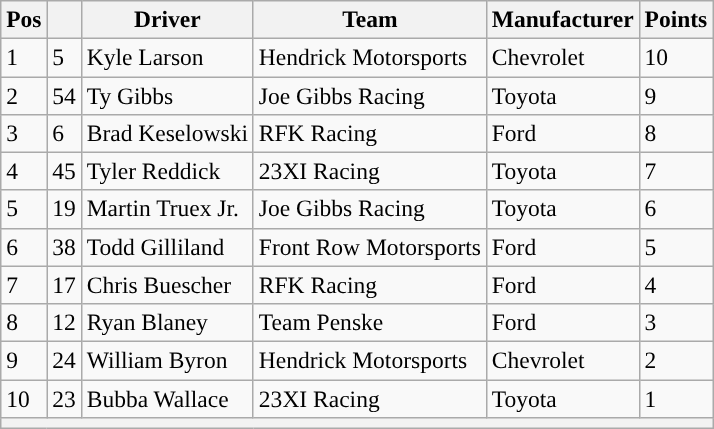<table class="wikitable" style="font-size:98%">
<tr>
<th>Pos</th>
<th></th>
<th>Driver</th>
<th>Team</th>
<th>Manufacturer</th>
<th>Points</th>
</tr>
<tr>
<td>1</td>
<td>5</td>
<td>Kyle Larson</td>
<td>Hendrick Motorsports</td>
<td>Chevrolet</td>
<td>10</td>
</tr>
<tr>
<td>2</td>
<td>54</td>
<td>Ty Gibbs</td>
<td>Joe Gibbs Racing</td>
<td>Toyota</td>
<td>9</td>
</tr>
<tr>
<td>3</td>
<td>6</td>
<td>Brad Keselowski</td>
<td>RFK Racing</td>
<td>Ford</td>
<td>8</td>
</tr>
<tr>
<td>4</td>
<td>45</td>
<td>Tyler Reddick</td>
<td>23XI Racing</td>
<td>Toyota</td>
<td>7</td>
</tr>
<tr>
<td>5</td>
<td>19</td>
<td>Martin Truex Jr.</td>
<td>Joe Gibbs Racing</td>
<td>Toyota</td>
<td>6</td>
</tr>
<tr>
<td>6</td>
<td>38</td>
<td>Todd Gilliland</td>
<td>Front Row Motorsports</td>
<td>Ford</td>
<td>5</td>
</tr>
<tr>
<td>7</td>
<td>17</td>
<td>Chris Buescher</td>
<td>RFK Racing</td>
<td>Ford</td>
<td>4</td>
</tr>
<tr>
<td>8</td>
<td>12</td>
<td>Ryan Blaney</td>
<td>Team Penske</td>
<td>Ford</td>
<td>3</td>
</tr>
<tr>
<td>9</td>
<td>24</td>
<td>William Byron</td>
<td>Hendrick Motorsports</td>
<td>Chevrolet</td>
<td>2</td>
</tr>
<tr>
<td>10</td>
<td>23</td>
<td>Bubba Wallace</td>
<td>23XI Racing</td>
<td>Toyota</td>
<td>1</td>
</tr>
<tr>
<th colspan="6"></th>
</tr>
</table>
